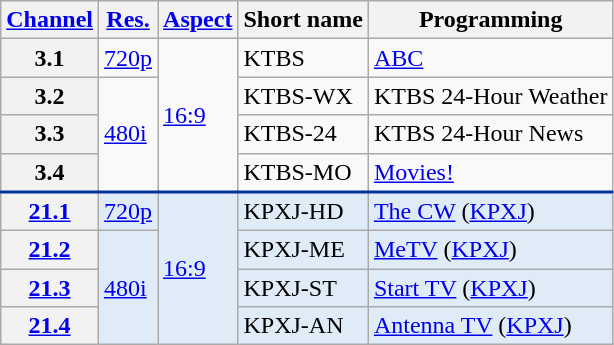<table class="wikitable">
<tr>
<th scope = "col"><a href='#'>Channel</a></th>
<th scope = "col"><a href='#'>Res.</a></th>
<th scope = "col"><a href='#'>Aspect</a></th>
<th scope = "col">Short name</th>
<th scope = "col">Programming</th>
</tr>
<tr>
<th scope = "row">3.1</th>
<td><a href='#'>720p</a></td>
<td rowspan=4><a href='#'>16:9</a></td>
<td>KTBS</td>
<td><a href='#'>ABC</a></td>
</tr>
<tr>
<th scope = "row">3.2</th>
<td rowspan="3"><a href='#'>480i</a></td>
<td>KTBS-WX</td>
<td>KTBS 24-Hour Weather</td>
</tr>
<tr>
<th scope = "row">3.3</th>
<td>KTBS-24</td>
<td>KTBS 24-Hour News</td>
</tr>
<tr>
<th scope = "row">3.4</th>
<td>KTBS-MO</td>
<td><a href='#'>Movies!</a></td>
</tr>
<tr style="background-color:#DFEBF6; border-top: 2px solid #003399;">
<th scope = "row"><a href='#'>21.1</a></th>
<td><a href='#'>720p</a></td>
<td rowspan="4"><a href='#'>16:9</a></td>
<td>KPXJ-HD</td>
<td><a href='#'>The CW</a> (<a href='#'>KPXJ</a>)</td>
</tr>
<tr style="background-color:#DFEBF6;">
<th scope = "row"><a href='#'>21.2</a></th>
<td rowspan="3"><a href='#'>480i</a></td>
<td>KPXJ-ME</td>
<td><a href='#'>MeTV</a> (<a href='#'>KPXJ</a>)</td>
</tr>
<tr style="background-color:#DFEBF6;">
<th scope = "row"><a href='#'>21.3</a></th>
<td>KPXJ-ST</td>
<td><a href='#'>Start TV</a> (<a href='#'>KPXJ</a>)</td>
</tr>
<tr style="background-color:#DFEBF6;">
<th scope = "row"><a href='#'>21.4</a></th>
<td>KPXJ-AN</td>
<td><a href='#'>Antenna TV</a> (<a href='#'>KPXJ</a>)</td>
</tr>
</table>
